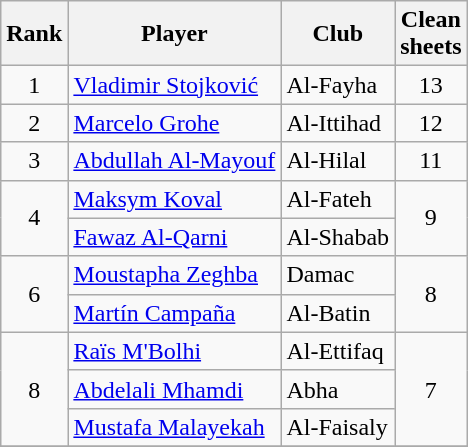<table class="wikitable" style="text-align:center">
<tr>
<th>Rank</th>
<th>Player</th>
<th>Club</th>
<th>Clean<br>sheets</th>
</tr>
<tr>
<td>1</td>
<td align="left"> <a href='#'>Vladimir Stojković</a></td>
<td align="left">Al-Fayha</td>
<td>13</td>
</tr>
<tr>
<td>2</td>
<td align="left"> <a href='#'>Marcelo Grohe</a></td>
<td align="left">Al-Ittihad</td>
<td>12</td>
</tr>
<tr>
<td>3</td>
<td align="left"> <a href='#'>Abdullah Al-Mayouf</a></td>
<td align="left">Al-Hilal</td>
<td>11</td>
</tr>
<tr>
<td rowspan=2>4</td>
<td align="left"> <a href='#'>Maksym Koval</a></td>
<td align="left">Al-Fateh</td>
<td rowspan=2>9</td>
</tr>
<tr>
<td align="left"> <a href='#'>Fawaz Al-Qarni</a></td>
<td align="left">Al-Shabab</td>
</tr>
<tr>
<td rowspan=2>6</td>
<td align="left"> <a href='#'>Moustapha Zeghba</a></td>
<td align="left">Damac</td>
<td rowspan=2>8</td>
</tr>
<tr>
<td align="left"> <a href='#'>Martín Campaña</a></td>
<td align="left">Al-Batin</td>
</tr>
<tr>
<td rowspan=3>8</td>
<td align="left"> <a href='#'>Raïs M'Bolhi</a></td>
<td align="left">Al-Ettifaq</td>
<td rowspan=3>7</td>
</tr>
<tr>
<td align="left"> <a href='#'>Abdelali Mhamdi</a></td>
<td align="left">Abha</td>
</tr>
<tr>
<td align="left"> <a href='#'>Mustafa Malayekah</a></td>
<td align="left">Al-Faisaly</td>
</tr>
<tr>
</tr>
</table>
